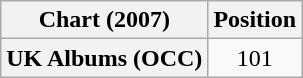<table class="wikitable plainrowheaders" style="text-align:center">
<tr>
<th scope="col">Chart (2007)</th>
<th scope="col">Position</th>
</tr>
<tr>
<th scope="row">UK Albums (OCC)</th>
<td>101</td>
</tr>
</table>
